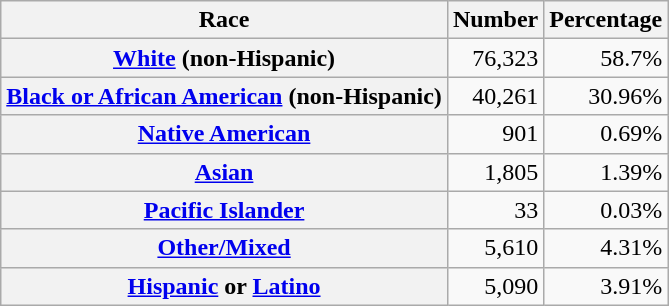<table class="wikitable" style="text-align:right">
<tr>
<th scope="col">Race</th>
<th scope="col">Number</th>
<th scope="col">Percentage</th>
</tr>
<tr>
<th scope="row"><a href='#'>White</a> (non-Hispanic)</th>
<td>76,323</td>
<td>58.7%</td>
</tr>
<tr>
<th scope="row"><a href='#'>Black or African American</a> (non-Hispanic)</th>
<td>40,261</td>
<td>30.96%</td>
</tr>
<tr>
<th scope="row"><a href='#'>Native American</a></th>
<td>901</td>
<td>0.69%</td>
</tr>
<tr>
<th scope="row"><a href='#'>Asian</a></th>
<td>1,805</td>
<td>1.39%</td>
</tr>
<tr>
<th scope="row"><a href='#'>Pacific Islander</a></th>
<td>33</td>
<td>0.03%</td>
</tr>
<tr>
<th scope="row"><a href='#'>Other/Mixed</a></th>
<td>5,610</td>
<td>4.31%</td>
</tr>
<tr>
<th scope="row"><a href='#'>Hispanic</a> or <a href='#'>Latino</a></th>
<td>5,090</td>
<td>3.91%</td>
</tr>
</table>
